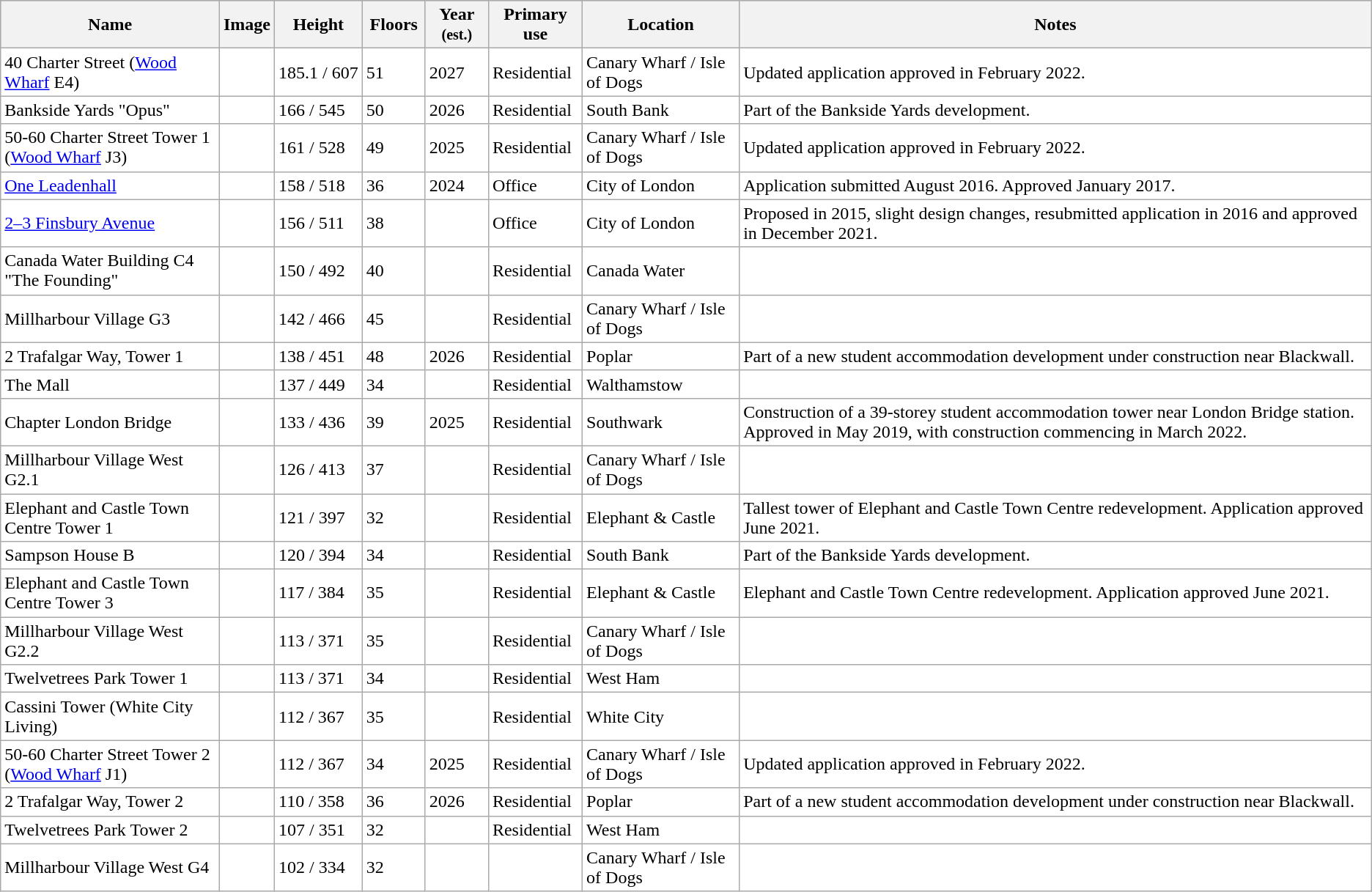<table class="wikitable sortable" style="border:#999; background:#fff;">
<tr style="background:#bdbbd7;">
<th>Name</th>
<th>Image</th>
<th>Height<br></th>
<th style="width:50px;">Floors</th>
<th style="width:50px;">Year <small>(est.)</small></th>
<th>Primary use</th>
<th>Location</th>
<th class="unsortable">Notes</th>
</tr>
<tr>
<td>40 Charter Street (<a href='#'>Wood Wharf</a> E4)</td>
<td></td>
<td>185.1 / 607</td>
<td>51</td>
<td>2027</td>
<td>Residential</td>
<td>Canary Wharf / Isle of Dogs</td>
<td>Updated application approved in February 2022.</td>
</tr>
<tr>
<td>Bankside Yards "Opus"</td>
<td></td>
<td>166 / 545</td>
<td>50</td>
<td>2026</td>
<td>Residential</td>
<td>South Bank</td>
<td>Part of the Bankside Yards development.</td>
</tr>
<tr>
<td>50-60 Charter Street Tower 1 (<a href='#'>Wood Wharf</a> J3)</td>
<td></td>
<td>161 / 528</td>
<td>49</td>
<td>2025</td>
<td>Residential</td>
<td>Canary Wharf / Isle of Dogs</td>
<td>Updated application approved in February 2022.</td>
</tr>
<tr>
<td><a href='#'>One Leadenhall</a></td>
<td></td>
<td>158 / 518</td>
<td>36</td>
<td>2024</td>
<td>Office</td>
<td>City of London</td>
<td> Application submitted August 2016. Approved January 2017.</td>
</tr>
<tr>
<td><a href='#'>2–3 Finsbury Avenue</a></td>
<td></td>
<td>156 / 511</td>
<td>38</td>
<td></td>
<td>Office</td>
<td>City of London</td>
<td>Proposed in 2015, slight design changes, resubmitted application in 2016 and approved in December 2021.</td>
</tr>
<tr>
<td>Canada Water Building C4 "The Founding"</td>
<td></td>
<td>150 / 492</td>
<td>40</td>
<td></td>
<td>Residential</td>
<td>Canada Water</td>
<td></td>
</tr>
<tr>
<td>Millharbour Village G3</td>
<td></td>
<td>142 / 466</td>
<td>45</td>
<td></td>
<td>Residential</td>
<td>Canary Wharf / Isle of Dogs</td>
<td></td>
</tr>
<tr>
<td>2 Trafalgar Way, Tower 1</td>
<td></td>
<td>138 / 451</td>
<td>48</td>
<td>2026</td>
<td>Residential</td>
<td>Poplar</td>
<td>Part of a new student accommodation development under construction near Blackwall.</td>
</tr>
<tr>
<td>The Mall</td>
<td></td>
<td>137 / 449</td>
<td>34</td>
<td></td>
<td>Residential</td>
<td>Walthamstow</td>
<td></td>
</tr>
<tr>
<td>Chapter London Bridge</td>
<td></td>
<td>133 / 436</td>
<td>39</td>
<td>2025</td>
<td>Residential</td>
<td>Southwark</td>
<td> Construction of a 39-storey student accommodation tower near London Bridge station. Approved in May 2019, with construction commencing in March 2022.</td>
</tr>
<tr>
<td>Millharbour Village West G2.1</td>
<td></td>
<td>126 / 413</td>
<td>37</td>
<td></td>
<td>Residential</td>
<td>Canary Wharf / Isle of Dogs</td>
<td></td>
</tr>
<tr>
<td>Elephant and Castle Town Centre Tower 1</td>
<td></td>
<td>121 / 397</td>
<td>32</td>
<td></td>
<td>Residential</td>
<td>Elephant & Castle</td>
<td>Tallest tower of Elephant and Castle Town Centre redevelopment. Application approved June 2021.</td>
</tr>
<tr>
<td>Sampson House B</td>
<td></td>
<td>120 / 394</td>
<td>34</td>
<td></td>
<td>Residential</td>
<td>South Bank</td>
<td>Part of the Bankside Yards development.</td>
</tr>
<tr>
<td>Elephant and Castle Town Centre Tower 3</td>
<td></td>
<td>117 / 384</td>
<td>35</td>
<td></td>
<td>Residential</td>
<td>Elephant & Castle</td>
<td>Elephant and Castle Town Centre redevelopment. Application approved June 2021.</td>
</tr>
<tr>
<td>Millharbour Village West G2.2</td>
<td></td>
<td>113 / 371</td>
<td>35</td>
<td></td>
<td>Residential</td>
<td>Canary Wharf / Isle of Dogs</td>
<td></td>
</tr>
<tr>
<td>Twelvetrees Park Tower 1</td>
<td></td>
<td>113 / 371</td>
<td>34</td>
<td></td>
<td>Residential</td>
<td>West Ham</td>
<td></td>
</tr>
<tr>
<td>Cassini Tower (White City Living)</td>
<td></td>
<td>112 / 367</td>
<td>35</td>
<td></td>
<td>Residential</td>
<td>White City</td>
<td></td>
</tr>
<tr>
<td>50-60 Charter Street Tower 2 (<a href='#'>Wood Wharf</a> J1)</td>
<td></td>
<td>112 / 367</td>
<td>34</td>
<td>2025</td>
<td>Residential</td>
<td>Canary Wharf / Isle of Dogs</td>
<td>Updated application approved in February 2022.</td>
</tr>
<tr>
<td>2 Trafalgar Way, Tower 2</td>
<td></td>
<td>110 / 358</td>
<td>36</td>
<td>2026</td>
<td>Residential</td>
<td>Poplar</td>
<td>Part of a new student accommodation development under construction near Blackwall.</td>
</tr>
<tr>
<td>Twelvetrees Park Tower 2</td>
<td></td>
<td>107 / 351</td>
<td>32</td>
<td></td>
<td>Residential</td>
<td>West Ham</td>
<td></td>
</tr>
<tr>
<td>Millharbour Village West G4</td>
<td></td>
<td>102 / 334</td>
<td>32</td>
<td></td>
<td></td>
<td>Canary Wharf / Isle of Dogs</td>
<td></td>
</tr>
</table>
